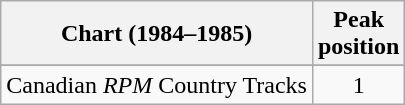<table class="wikitable sortable">
<tr>
<th align="left">Chart (1984–1985)</th>
<th align="center">Peak<br>position</th>
</tr>
<tr>
</tr>
<tr>
<td align="left">Canadian <em>RPM</em> Country Tracks</td>
<td align="center">1</td>
</tr>
</table>
